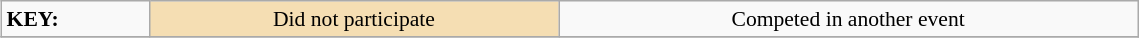<table class="wikitable" style="margin:0.5em; font-size:90%;position:relative;" width=60%>
<tr>
<td><strong>KEY:</strong></td>
<td bgcolor="wheat" align=center>Did not participate</td>
<td align=center>Competed in another event</td>
</tr>
<tr>
</tr>
</table>
